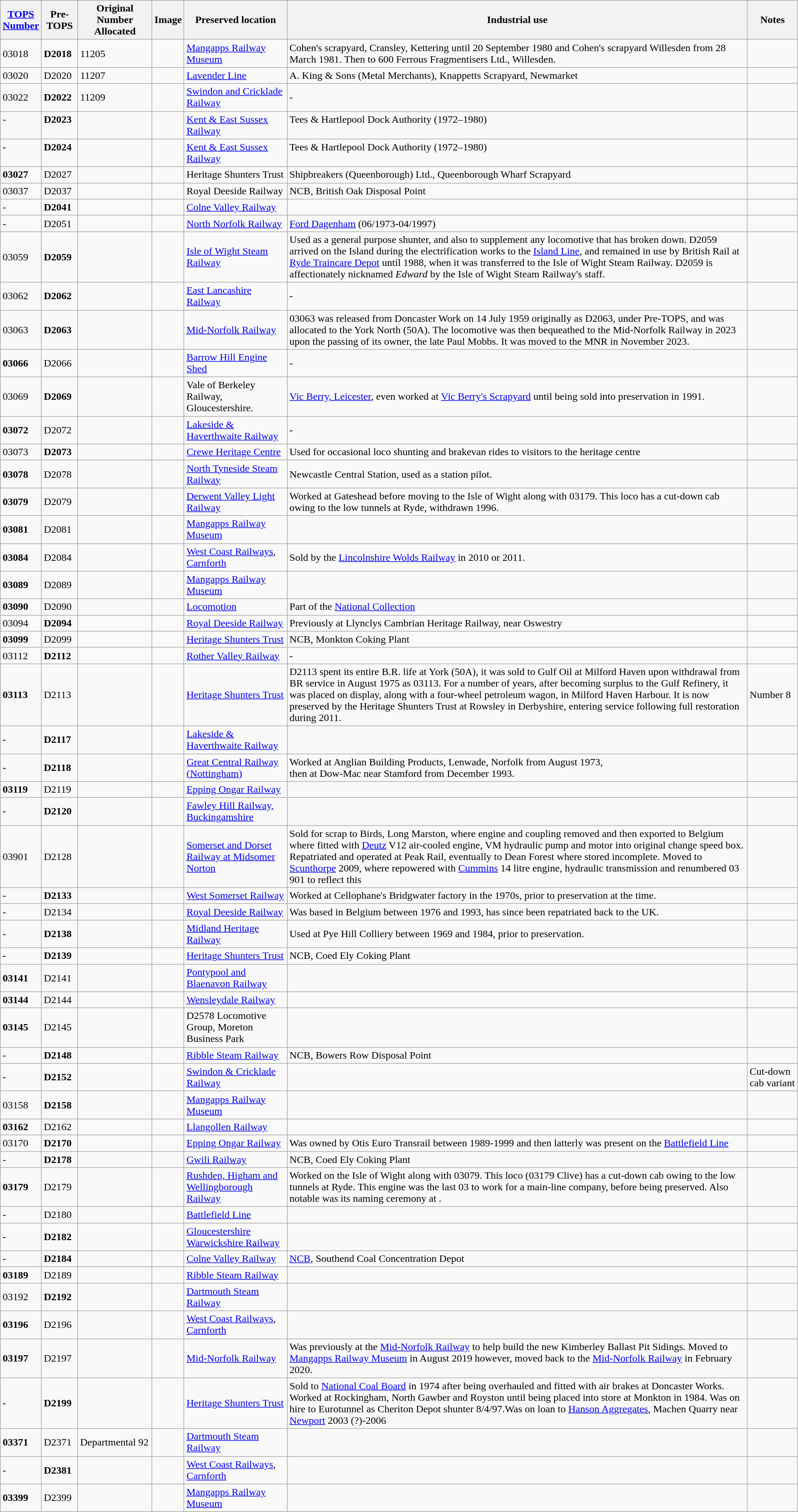<table class="wikitable sortable">
<tr>
<th><a href='#'>TOPS<br>Number</a></th>
<th>Pre-TOPS</th>
<th>Original Number Allocated</th>
<th>Image</th>
<th>Preserved location</th>
<th>Industrial use</th>
<th>Notes</th>
</tr>
<tr>
<td>03018</td>
<td><strong>D2018</strong></td>
<td>11205</td>
<td></td>
<td><a href='#'>Mangapps Railway Museum</a></td>
<td>Cohen's scrapyard, Cransley, Kettering until 20 September 1980 and Cohen's scrapyard Willesden from 28 March 1981. Then to 600 Ferrous Fragmentisers Ltd., Willesden.</td>
<td></td>
</tr>
<tr>
<td>03020</td>
<td>D2020</td>
<td>11207</td>
<td></td>
<td><a href='#'>Lavender Line</a></td>
<td>A. King & Sons (Metal Merchants), Knappetts Scrapyard, Newmarket</td>
<td></td>
</tr>
<tr>
<td>03022</td>
<td><strong>D2022</strong></td>
<td>11209</td>
<td></td>
<td><a href='#'>Swindon and Cricklade Railway</a></td>
<td>-</td>
<td></td>
</tr>
<tr valign="top">
<td>-</td>
<td><strong>D2023</strong></td>
<td></td>
<td></td>
<td><a href='#'>Kent & East Sussex Railway</a></td>
<td>Tees & Hartlepool Dock Authority (1972–1980)</td>
<td></td>
</tr>
<tr valign="top">
<td>-</td>
<td><strong>D2024</strong></td>
<td></td>
<td></td>
<td><a href='#'>Kent & East Sussex Railway</a></td>
<td>Tees & Hartlepool Dock Authority (1972–1980)</td>
<td></td>
</tr>
<tr>
<td><strong>03027</strong></td>
<td>D2027</td>
<td></td>
<td></td>
<td>Heritage Shunters Trust</td>
<td>Shipbreakers (Queenborough) Ltd., Queenborough Wharf Scrapyard</td>
<td></td>
</tr>
<tr>
<td>03037</td>
<td>D2037</td>
<td></td>
<td></td>
<td>Royal Deeside Railway</td>
<td>NCB, British Oak Disposal Point</td>
<td></td>
</tr>
<tr valign="top">
<td>-</td>
<td><strong>D2041</strong></td>
<td></td>
<td></td>
<td><a href='#'>Colne Valley Railway</a></td>
<td></td>
<td></td>
</tr>
<tr>
<td>-</td>
<td>D2051</td>
<td></td>
<td></td>
<td><a href='#'>North Norfolk Railway</a></td>
<td><a href='#'>Ford Dagenham</a> (06/1973-04/1997)</td>
<td></td>
</tr>
<tr>
<td>03059</td>
<td><strong>D2059</strong></td>
<td></td>
<td></td>
<td><a href='#'>Isle of Wight Steam Railway</a></td>
<td>Used as a general purpose shunter, and also to supplement any locomotive that has broken down. D2059 arrived on the Island during the electrification works to the <a href='#'>Island Line</a>, and remained in use by British Rail at <a href='#'>Ryde Traincare Depot</a> until 1988, when it was transferred to the Isle of Wight Steam Railway. D2059 is affectionately nicknamed <em>Edward</em> by the Isle of Wight Steam Railway's staff.</td>
<td></td>
</tr>
<tr>
<td>03062</td>
<td><strong>D2062</strong></td>
<td></td>
<td></td>
<td><a href='#'>East Lancashire Railway</a></td>
<td>-</td>
<td></td>
</tr>
<tr>
<td>03063</td>
<td><strong>D2063</strong></td>
<td></td>
<td></td>
<td><a href='#'>Mid-Norfolk Railway</a></td>
<td>03063 was released from Doncaster Work on 14 July 1959 originally as D2063, under Pre-TOPS, and was allocated to the York North (50A). The locomotive was then bequeathed to the Mid-Norfolk Railway in 2023 upon the passing of its owner, the late Paul Mobbs. It was moved to the MNR in November 2023.</td>
<td></td>
</tr>
<tr>
<td><strong>03066</strong></td>
<td>D2066</td>
<td></td>
<td></td>
<td><a href='#'>Barrow Hill Engine Shed</a></td>
<td>-</td>
<td></td>
</tr>
<tr>
<td>03069</td>
<td><strong>D2069</strong></td>
<td></td>
<td></td>
<td>Vale of Berkeley Railway, Gloucestershire.</td>
<td><a href='#'>Vic Berry, Leicester</a>, even worked at <a href='#'>Vic Berry's Scrapyard</a> until being sold into preservation in 1991.</td>
<td></td>
</tr>
<tr>
<td><strong>03072</strong></td>
<td>D2072</td>
<td></td>
<td></td>
<td><a href='#'>Lakeside & Haverthwaite Railway</a></td>
<td>-</td>
<td></td>
</tr>
<tr>
<td>03073</td>
<td><strong>D2073</strong></td>
<td></td>
<td></td>
<td><a href='#'>Crewe Heritage Centre</a></td>
<td>Used for occasional loco shunting and brakevan rides to visitors to the heritage centre</td>
<td></td>
</tr>
<tr>
<td><strong>03078</strong></td>
<td>D2078</td>
<td></td>
<td></td>
<td><a href='#'>North Tyneside Steam Railway</a></td>
<td>Newcastle Central Station, used as a station pilot.</td>
<td></td>
</tr>
<tr>
<td><strong>03079</strong></td>
<td>D2079</td>
<td></td>
<td></td>
<td><a href='#'>Derwent Valley Light Railway</a></td>
<td>Worked at Gateshead before moving to the Isle of Wight along with 03179. This loco has a cut-down cab owing to the low tunnels at Ryde, withdrawn 1996.</td>
<td></td>
</tr>
<tr>
<td><strong>03081</strong></td>
<td>D2081</td>
<td></td>
<td></td>
<td><a href='#'>Mangapps Railway Museum</a></td>
<td></td>
<td></td>
</tr>
<tr>
<td><strong>03084</strong></td>
<td>D2084</td>
<td></td>
<td></td>
<td><a href='#'>West Coast Railways</a>, <a href='#'>Carnforth</a></td>
<td>Sold by the <a href='#'>Lincolnshire Wolds Railway</a> in 2010 or 2011.</td>
<td></td>
</tr>
<tr>
<td><strong>03089</strong></td>
<td>D2089</td>
<td></td>
<td></td>
<td><a href='#'>Mangapps Railway Museum</a></td>
<td></td>
<td></td>
</tr>
<tr>
<td><strong>03090</strong></td>
<td>D2090</td>
<td></td>
<td></td>
<td><a href='#'>Locomotion</a></td>
<td>Part of the <a href='#'>National Collection</a></td>
<td></td>
</tr>
<tr>
<td>03094</td>
<td><strong>D2094</strong></td>
<td></td>
<td></td>
<td><a href='#'>Royal Deeside Railway</a></td>
<td>Previously at Llynclys Cambrian Heritage Railway, near Oswestry</td>
<td></td>
</tr>
<tr>
<td><strong>03099</strong></td>
<td>D2099</td>
<td></td>
<td></td>
<td><a href='#'>Heritage Shunters Trust</a></td>
<td>NCB, Monkton Coking Plant</td>
<td></td>
</tr>
<tr>
<td>03112</td>
<td><strong>D2112</strong></td>
<td></td>
<td></td>
<td><a href='#'>Rother Valley Railway</a></td>
<td>-</td>
<td></td>
</tr>
<tr>
<td><strong>03113</strong></td>
<td>D2113</td>
<td></td>
<td></td>
<td><a href='#'>Heritage Shunters Trust</a></td>
<td>D2113 spent its entire B.R. life at York (50A), it was sold to Gulf Oil at Milford Haven upon withdrawal from BR service in August 1975 as 03113. For a number of years, after becoming surplus to the Gulf Refinery, it was placed on display, along with a four-wheel petroleum wagon, in Milford Haven Harbour.  It is now preserved by the Heritage Shunters Trust at Rowsley in Derbyshire, entering service following full restoration during 2011.</td>
<td>Number 8</td>
</tr>
<tr>
<td>-</td>
<td><strong>D2117</strong></td>
<td></td>
<td></td>
<td><a href='#'>Lakeside & Haverthwaite Railway</a></td>
<td></td>
<td></td>
</tr>
<tr>
<td>-</td>
<td><strong>D2118</strong></td>
<td></td>
<td></td>
<td><a href='#'>Great Central Railway (Nottingham)</a></td>
<td>Worked at Anglian Building Products, Lenwade, Norfolk from August 1973,<br>then at Dow-Mac near Stamford from December 1993.</td>
<td></td>
</tr>
<tr>
<td><strong>03119</strong></td>
<td>D2119</td>
<td></td>
<td></td>
<td><a href='#'>Epping Ongar Railway</a></td>
<td></td>
<td></td>
</tr>
<tr>
<td>-</td>
<td><strong>D2120</strong></td>
<td></td>
<td></td>
<td><a href='#'>Fawley Hill Railway, Buckingamshire</a></td>
<td></td>
<td></td>
</tr>
<tr>
<td>03901</td>
<td>D2128</td>
<td></td>
<td></td>
<td><a href='#'>Somerset and Dorset Railway at Midsomer Norton</a></td>
<td>Sold for scrap to Birds, Long Marston, where engine and coupling removed and then exported to Belgium where fitted with <a href='#'>Deutz</a> V12 air-cooled engine, VM hydraulic pump and motor into original change speed box. Repatriated and operated at Peak Rail, eventually to Dean Forest where stored incomplete. Moved to <a href='#'>Scunthorpe</a> 2009, where repowered with <a href='#'>Cummins</a> 14 litre engine, hydraulic transmission and renumbered 03 901 to reflect this</td>
<td></td>
</tr>
<tr>
<td>-</td>
<td><strong>D2133</strong></td>
<td></td>
<td></td>
<td><a href='#'>West Somerset Railway</a></td>
<td>Worked at Cellophane's Bridgwater factory in the 1970s, prior to preservation at the time.</td>
<td></td>
</tr>
<tr>
<td>-</td>
<td>D2134</td>
<td></td>
<td></td>
<td><a href='#'>Royal Deeside Railway</a></td>
<td>Was based in Belgium between 1976 and 1993, has since been repatriated back to the UK.</td>
<td></td>
</tr>
<tr>
<td>-</td>
<td><strong>D2138</strong></td>
<td></td>
<td></td>
<td><a href='#'>Midland Heritage Railway</a></td>
<td>Used at Pye Hill Colliery between 1969 and 1984, prior to preservation.</td>
<td></td>
</tr>
<tr>
<td>-</td>
<td><strong>D2139</strong></td>
<td></td>
<td></td>
<td><a href='#'>Heritage Shunters Trust</a></td>
<td>NCB, Coed Ely Coking Plant</td>
<td></td>
</tr>
<tr>
<td><strong>03141</strong></td>
<td>D2141</td>
<td></td>
<td></td>
<td><a href='#'>Pontypool and Blaenavon Railway</a></td>
<td></td>
<td></td>
</tr>
<tr>
<td><strong>03144</strong></td>
<td>D2144</td>
<td></td>
<td></td>
<td><a href='#'>Wensleydale Railway</a></td>
<td></td>
<td></td>
</tr>
<tr>
<td><strong>03145</strong></td>
<td>D2145</td>
<td></td>
<td></td>
<td>D2578 Locomotive Group, Moreton Business Park</td>
<td></td>
<td></td>
</tr>
<tr>
<td>-</td>
<td><strong>D2148</strong></td>
<td></td>
<td></td>
<td><a href='#'>Ribble Steam Railway</a></td>
<td>NCB, Bowers Row Disposal Point</td>
<td></td>
</tr>
<tr>
<td>-</td>
<td><strong>D2152</strong></td>
<td></td>
<td></td>
<td><a href='#'>Swindon & Cricklade Railway</a></td>
<td></td>
<td>Cut-down cab variant</td>
</tr>
<tr>
<td>03158</td>
<td><strong>D2158</strong></td>
<td></td>
<td></td>
<td><a href='#'>Mangapps Railway Museum</a></td>
<td></td>
<td></td>
</tr>
<tr>
<td><strong>03162</strong></td>
<td>D2162</td>
<td></td>
<td></td>
<td><a href='#'>Llangollen Railway</a></td>
<td></td>
<td></td>
</tr>
<tr>
<td>03170</td>
<td><strong>D2170</strong></td>
<td></td>
<td></td>
<td><a href='#'>Epping Ongar Railway</a></td>
<td>Was owned by Otis Euro Transrail between 1989-1999 and then latterly was present on the <a href='#'>Battlefield Line</a></td>
<td></td>
</tr>
<tr>
<td>-</td>
<td><strong>D2178</strong></td>
<td></td>
<td></td>
<td><a href='#'>Gwili Railway</a></td>
<td>NCB, Coed Ely Coking Plant</td>
<td></td>
</tr>
<tr>
<td><strong>03179</strong></td>
<td>D2179</td>
<td></td>
<td></td>
<td><a href='#'>Rushden, Higham and Wellingborough Railway</a></td>
<td>Worked on the Isle of Wight along with 03079. This loco (03179 Clive) has a cut-down cab owing to the low tunnels at Ryde. This engine was the last 03 to work for a main-line company, before being preserved. Also notable was its naming ceremony at .</td>
<td></td>
</tr>
<tr>
<td>-</td>
<td>D2180</td>
<td></td>
<td></td>
<td><a href='#'>Battlefield Line</a></td>
<td></td>
<td></td>
</tr>
<tr>
<td>-</td>
<td><strong>D2182</strong></td>
<td></td>
<td></td>
<td><a href='#'>Gloucestershire Warwickshire Railway</a></td>
<td></td>
<td></td>
</tr>
<tr>
<td>-</td>
<td><strong>D2184</strong></td>
<td></td>
<td></td>
<td><a href='#'>Colne Valley Railway</a></td>
<td><a href='#'>NCB</a>, Southend Coal Concentration Depot</td>
<td></td>
</tr>
<tr>
<td><strong>03189</strong></td>
<td>D2189</td>
<td></td>
<td></td>
<td><a href='#'>Ribble Steam Railway</a></td>
<td></td>
<td></td>
</tr>
<tr>
<td>03192</td>
<td><strong>D2192</strong></td>
<td></td>
<td></td>
<td><a href='#'>Dartmouth Steam Railway</a></td>
<td></td>
<td></td>
</tr>
<tr>
<td><strong>03196</strong></td>
<td>D2196</td>
<td></td>
<td></td>
<td><a href='#'>West Coast Railways</a>, <a href='#'>Carnforth</a></td>
<td></td>
<td></td>
</tr>
<tr>
<td><strong>03197</strong></td>
<td>D2197</td>
<td></td>
<td></td>
<td><a href='#'>Mid-Norfolk Railway</a></td>
<td>Was previously at the <a href='#'>Mid-Norfolk Railway</a> to help build the new Kimberley Ballast Pit Sidings. Moved to <a href='#'>Mangapps Railway Museum</a> in August 2019 however, moved back to the <a href='#'>Mid-Norfolk Railway</a> in February 2020.</td>
<td></td>
</tr>
<tr>
<td>-</td>
<td><strong>D2199</strong></td>
<td></td>
<td></td>
<td><a href='#'>Heritage Shunters Trust</a></td>
<td>Sold to <a href='#'>National Coal Board</a> in 1974 after being overhauled and fitted with air brakes at Doncaster Works. Worked at Rockingham, North Gawber and Royston until being placed into store at Monkton in 1984. Was on hire to Eurotunnel as Cheriton Depot shunter 8/4/97.Was on loan to <a href='#'>Hanson Aggregates</a>, Machen Quarry near <a href='#'>Newport</a> 2003 (?)-2006</td>
<td></td>
</tr>
<tr>
<td><strong>03371</strong></td>
<td>D2371</td>
<td>Departmental 92</td>
<td></td>
<td><a href='#'>Dartmouth Steam Railway</a></td>
<td></td>
<td></td>
</tr>
<tr>
<td>-</td>
<td><strong>D2381</strong></td>
<td></td>
<td></td>
<td><a href='#'>West Coast Railways</a>, <a href='#'>Carnforth</a></td>
<td></td>
<td></td>
</tr>
<tr>
<td><strong>03399</strong></td>
<td>D2399</td>
<td></td>
<td></td>
<td><a href='#'>Mangapps Railway Museum</a></td>
<td></td>
<td></td>
</tr>
</table>
